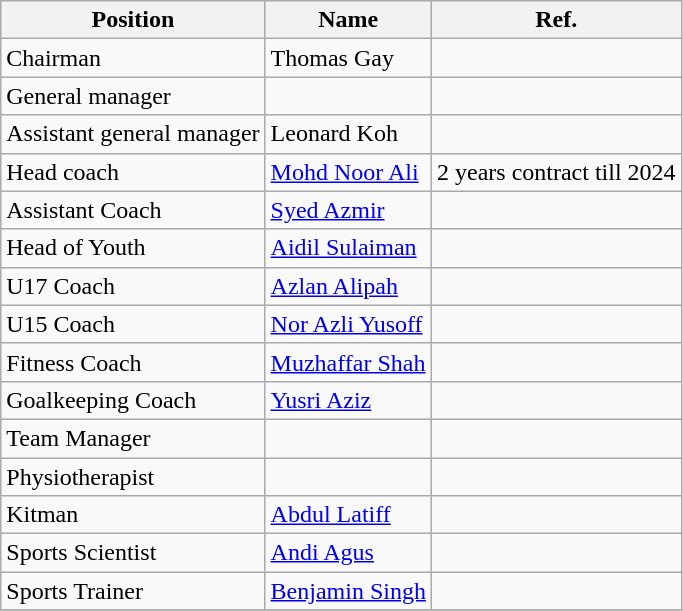<table class="wikitable">
<tr>
<th>Position</th>
<th>Name</th>
<th>Ref.</th>
</tr>
<tr>
<td>Chairman</td>
<td> Thomas Gay</td>
<td></td>
</tr>
<tr>
<td>General manager</td>
<td></td>
<td></td>
</tr>
<tr>
<td>Assistant general manager</td>
<td> Leonard Koh</td>
<td></td>
</tr>
<tr>
<td>Head coach</td>
<td> <a href='#'>Mohd Noor Ali</a></td>
<td>2 years contract till 2024 </td>
</tr>
<tr>
<td>Assistant Coach</td>
<td> <a href='#'>Syed Azmir</a></td>
</tr>
<tr>
<td>Head of Youth</td>
<td> <a href='#'>Aidil Sulaiman</a></td>
<td></td>
</tr>
<tr>
<td>U17 Coach</td>
<td> <a href='#'>Azlan Alipah</a></td>
<td></td>
</tr>
<tr>
<td>U15 Coach</td>
<td> <a href='#'>Nor Azli Yusoff</a></td>
<td></td>
</tr>
<tr>
<td>Fitness Coach</td>
<td> <a href='#'>Muzhaffar Shah</a></td>
<td></td>
</tr>
<tr>
<td>Goalkeeping Coach</td>
<td> <a href='#'>Yusri Aziz</a></td>
<td></td>
</tr>
<tr>
<td>Team Manager</td>
<td></td>
<td></td>
</tr>
<tr>
<td>Physiotherapist</td>
<td></td>
<td></td>
</tr>
<tr>
<td>Kitman</td>
<td> <a href='#'>Abdul Latiff</a></td>
<td></td>
</tr>
<tr>
<td>Sports Scientist</td>
<td> <a href='#'>Andi Agus</a></td>
<td></td>
</tr>
<tr>
<td>Sports Trainer</td>
<td> <a href='#'>Benjamin Singh</a></td>
<td></td>
</tr>
<tr>
</tr>
</table>
